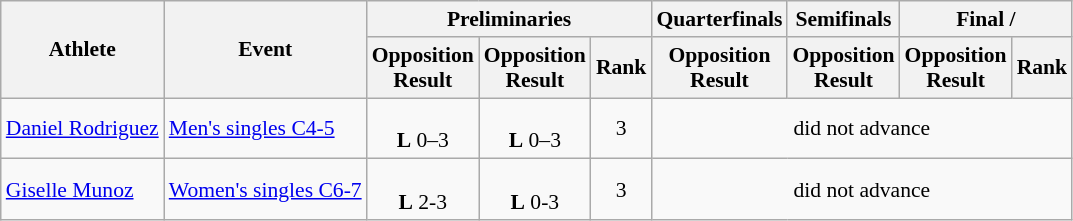<table class=wikitable style="font-size:90%">
<tr>
<th rowspan="2">Athlete</th>
<th rowspan="2">Event</th>
<th colspan="3">Preliminaries</th>
<th>Quarterfinals</th>
<th>Semifinals</th>
<th colspan="2">Final / </th>
</tr>
<tr>
<th>Opposition<br>Result</th>
<th>Opposition<br>Result</th>
<th>Rank</th>
<th>Opposition<br>Result</th>
<th>Opposition<br>Result</th>
<th>Opposition<br>Result</th>
<th>Rank</th>
</tr>
<tr>
<td><a href='#'>Daniel Rodriguez</a></td>
<td><a href='#'>Men's singles C4-5</a></td>
<td align="center"><br><strong>L</strong> 0–3</td>
<td align="center"><br><strong>L</strong> 0–3</td>
<td align="center">3</td>
<td align="center" colspan="4">did not advance</td>
</tr>
<tr>
<td><a href='#'>Giselle Munoz</a></td>
<td><a href='#'>Women's singles C6-7</a></td>
<td align="center"><br><strong>L</strong> 2-3</td>
<td align="center"><br><strong>L</strong> 0-3</td>
<td align="center">3</td>
<td align="center" colspan="4">did not advance</td>
</tr>
</table>
